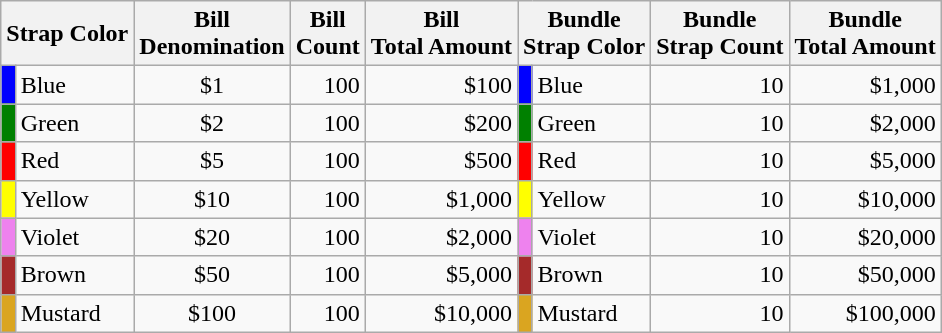<table class="wikitable">
<tr>
<th colspan="2">Strap Color</th>
<th>Bill<br>Denomination</th>
<th>Bill<br>Count</th>
<th>Bill<br>Total Amount</th>
<th colspan="2">Bundle<br>Strap Color</th>
<th>Bundle<br>Strap Count</th>
<th>Bundle<br>Total Amount</th>
</tr>
<tr>
<td style="background:Blue"></td>
<td>Blue</td>
<td align="center">$1</td>
<td align="right">100</td>
<td align="right">$100</td>
<td style="background:Blue"></td>
<td>Blue</td>
<td align="right">10</td>
<td align="right">$1,000</td>
</tr>
<tr>
<td style="background:Green"></td>
<td>Green</td>
<td align="center">$2</td>
<td align="right">100</td>
<td align="right">$200</td>
<td style="background:Green"></td>
<td>Green</td>
<td align="right">10</td>
<td align="right">$2,000</td>
</tr>
<tr>
<td style="background:Red"></td>
<td>Red</td>
<td align="center">$5</td>
<td align="right">100</td>
<td align="right">$500</td>
<td style="background:Red"></td>
<td>Red</td>
<td align="right">10</td>
<td align="right">$5,000</td>
</tr>
<tr>
<td style="background:Yellow"></td>
<td>Yellow</td>
<td align="center">$10</td>
<td align="right">100</td>
<td align="right">$1,000</td>
<td style="background:Yellow"></td>
<td>Yellow</td>
<td align="right">10</td>
<td align="right">$10,000</td>
</tr>
<tr>
<td style="background:Violet"></td>
<td>Violet</td>
<td align="center">$20</td>
<td align="right">100</td>
<td align="right">$2,000</td>
<td style="background:Violet"></td>
<td>Violet</td>
<td align="right">10</td>
<td align="right">$20,000</td>
</tr>
<tr>
<td style="background:Brown"></td>
<td>Brown</td>
<td align="center">$50</td>
<td align="right">100</td>
<td align="right">$5,000</td>
<td style="background:Brown"></td>
<td>Brown</td>
<td align="right">10</td>
<td align="right">$50,000</td>
</tr>
<tr>
<td style="background:GoldenRod"></td>
<td>Mustard</td>
<td align="center">$100</td>
<td align="right">100</td>
<td align="right">$10,000</td>
<td style="background:GoldenRod"></td>
<td>Mustard</td>
<td align="right">10</td>
<td align="right">$100,000</td>
</tr>
</table>
